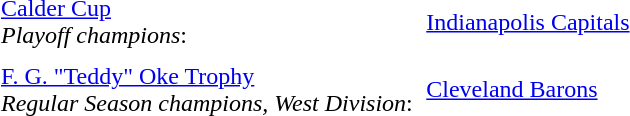<table cellpadding="3" cellspacing="3">
<tr>
<td><a href='#'>Calder Cup</a><br><em>Playoff champions</em>:</td>
<td><a href='#'>Indianapolis Capitals</a></td>
</tr>
<tr>
<td><a href='#'>F. G. "Teddy" Oke Trophy</a><br><em>Regular Season champions, West Division</em>:</td>
<td><a href='#'>Cleveland Barons</a></td>
</tr>
</table>
